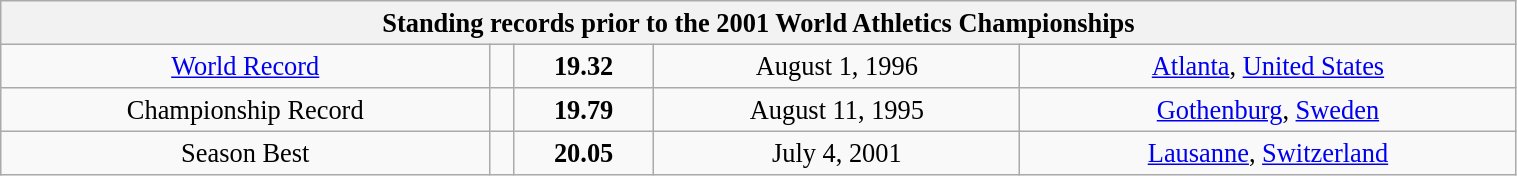<table class="wikitable" style=" text-align:center; font-size:110%;" width="80%">
<tr>
<th colspan="5">Standing records prior to the 2001 World Athletics Championships</th>
</tr>
<tr>
<td><a href='#'>World Record</a></td>
<td></td>
<td><strong>19.32</strong></td>
<td>August 1, 1996</td>
<td> <a href='#'>Atlanta</a>, <a href='#'>United States</a></td>
</tr>
<tr>
<td>Championship Record</td>
<td></td>
<td><strong>19.79</strong></td>
<td>August 11, 1995</td>
<td> <a href='#'>Gothenburg</a>, <a href='#'>Sweden</a></td>
</tr>
<tr>
<td>Season Best</td>
<td></td>
<td><strong>20.05</strong></td>
<td>July 4, 2001</td>
<td> <a href='#'>Lausanne</a>, <a href='#'>Switzerland</a></td>
</tr>
</table>
